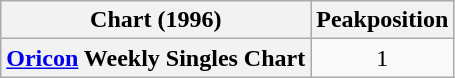<table class="wikitable plainrowheaders" style="text-align:center;">
<tr>
<th>Chart (1996)</th>
<th>Peakposition</th>
</tr>
<tr>
<th scope="row"><a href='#'>Oricon</a> Weekly Singles Chart</th>
<td>1</td>
</tr>
</table>
